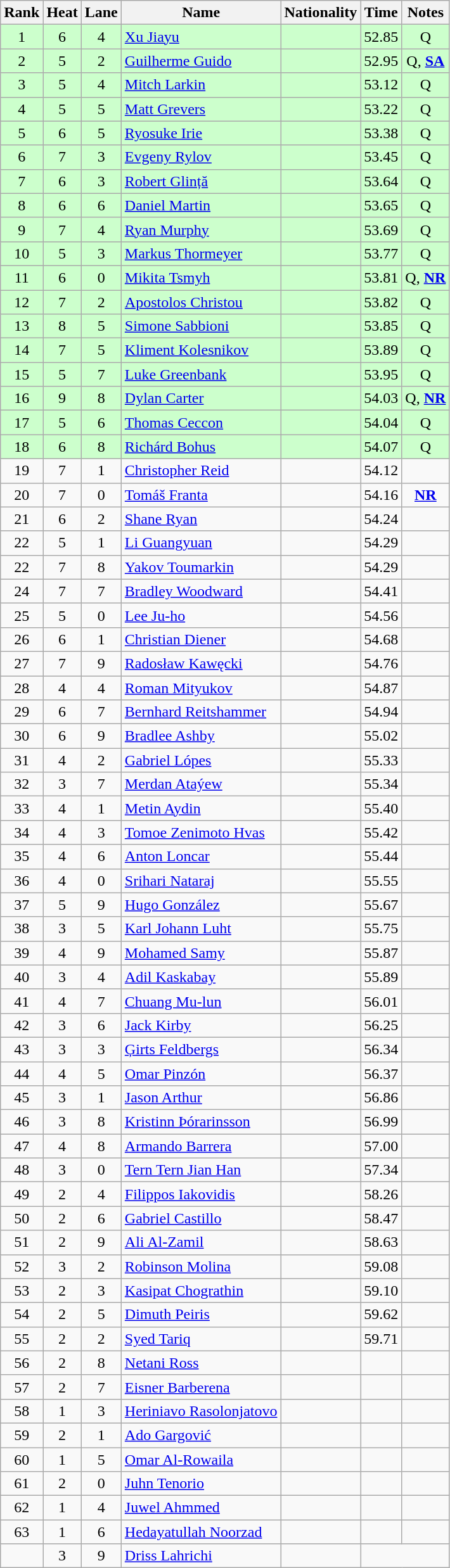<table class="wikitable sortable" style="text-align:center">
<tr>
<th>Rank</th>
<th>Heat</th>
<th>Lane</th>
<th>Name</th>
<th>Nationality</th>
<th>Time</th>
<th>Notes</th>
</tr>
<tr bgcolor=ccffcc>
<td>1</td>
<td>6</td>
<td>4</td>
<td align=left><a href='#'>Xu Jiayu</a></td>
<td align=left></td>
<td>52.85</td>
<td>Q</td>
</tr>
<tr bgcolor=ccffcc>
<td>2</td>
<td>5</td>
<td>2</td>
<td align=left><a href='#'>Guilherme Guido</a></td>
<td align=left></td>
<td>52.95</td>
<td>Q, <strong><a href='#'>SA</a></strong></td>
</tr>
<tr bgcolor=ccffcc>
<td>3</td>
<td>5</td>
<td>4</td>
<td align=left><a href='#'>Mitch Larkin</a></td>
<td align=left></td>
<td>53.12</td>
<td>Q</td>
</tr>
<tr bgcolor=ccffcc>
<td>4</td>
<td>5</td>
<td>5</td>
<td align=left><a href='#'>Matt Grevers</a></td>
<td align=left></td>
<td>53.22</td>
<td>Q</td>
</tr>
<tr bgcolor=ccffcc>
<td>5</td>
<td>6</td>
<td>5</td>
<td align=left><a href='#'>Ryosuke Irie</a></td>
<td align=left></td>
<td>53.38</td>
<td>Q</td>
</tr>
<tr bgcolor=ccffcc>
<td>6</td>
<td>7</td>
<td>3</td>
<td align=left><a href='#'>Evgeny Rylov</a></td>
<td align=left></td>
<td>53.45</td>
<td>Q</td>
</tr>
<tr bgcolor=ccffcc>
<td>7</td>
<td>6</td>
<td>3</td>
<td align=left><a href='#'>Robert Glință</a></td>
<td align=left></td>
<td>53.64</td>
<td>Q</td>
</tr>
<tr bgcolor=ccffcc>
<td>8</td>
<td>6</td>
<td>6</td>
<td align=left><a href='#'>Daniel Martin</a></td>
<td align=left></td>
<td>53.65</td>
<td>Q</td>
</tr>
<tr bgcolor=ccffcc>
<td>9</td>
<td>7</td>
<td>4</td>
<td align=left><a href='#'>Ryan Murphy</a></td>
<td align=left></td>
<td>53.69</td>
<td>Q</td>
</tr>
<tr bgcolor=ccffcc>
<td>10</td>
<td>5</td>
<td>3</td>
<td align=left><a href='#'>Markus Thormeyer</a></td>
<td align=left></td>
<td>53.77</td>
<td>Q</td>
</tr>
<tr bgcolor=ccffcc>
<td>11</td>
<td>6</td>
<td>0</td>
<td align=left><a href='#'>Mikita Tsmyh</a></td>
<td align=left></td>
<td>53.81</td>
<td>Q, <strong><a href='#'>NR</a></strong></td>
</tr>
<tr bgcolor=ccffcc>
<td>12</td>
<td>7</td>
<td>2</td>
<td align=left><a href='#'>Apostolos Christou</a></td>
<td align=left></td>
<td>53.82</td>
<td>Q</td>
</tr>
<tr bgcolor=ccffcc>
<td>13</td>
<td>8</td>
<td>5</td>
<td align=left><a href='#'>Simone Sabbioni</a></td>
<td align=left></td>
<td>53.85</td>
<td>Q</td>
</tr>
<tr bgcolor=ccffcc>
<td>14</td>
<td>7</td>
<td>5</td>
<td align=left><a href='#'>Kliment Kolesnikov</a></td>
<td align=left></td>
<td>53.89</td>
<td>Q</td>
</tr>
<tr bgcolor=ccffcc>
<td>15</td>
<td>5</td>
<td>7</td>
<td align=left><a href='#'>Luke Greenbank</a></td>
<td align=left></td>
<td>53.95</td>
<td>Q</td>
</tr>
<tr bgcolor=ccffcc>
<td>16</td>
<td>9</td>
<td>8</td>
<td align=left><a href='#'>Dylan Carter</a></td>
<td align=left></td>
<td>54.03</td>
<td>Q, <strong><a href='#'>NR</a></strong></td>
</tr>
<tr bgcolor=ccffcc>
<td>17</td>
<td>5</td>
<td>6</td>
<td align=left><a href='#'>Thomas Ceccon</a></td>
<td align=left></td>
<td>54.04</td>
<td>Q</td>
</tr>
<tr bgcolor=ccffcc>
<td>18</td>
<td>6</td>
<td>8</td>
<td align=left><a href='#'>Richárd Bohus</a></td>
<td align=left></td>
<td>54.07</td>
<td>Q</td>
</tr>
<tr>
<td>19</td>
<td>7</td>
<td>1</td>
<td align=left><a href='#'>Christopher Reid</a></td>
<td align=left></td>
<td>54.12</td>
<td></td>
</tr>
<tr>
<td>20</td>
<td>7</td>
<td>0</td>
<td align=left><a href='#'>Tomáš Franta</a></td>
<td align=left></td>
<td>54.16</td>
<td><strong><a href='#'>NR</a></strong></td>
</tr>
<tr>
<td>21</td>
<td>6</td>
<td>2</td>
<td align=left><a href='#'>Shane Ryan</a></td>
<td align=left></td>
<td>54.24</td>
<td></td>
</tr>
<tr>
<td>22</td>
<td>5</td>
<td>1</td>
<td align=left><a href='#'>Li Guangyuan</a></td>
<td align=left></td>
<td>54.29</td>
<td></td>
</tr>
<tr>
<td>22</td>
<td>7</td>
<td>8</td>
<td align=left><a href='#'>Yakov Toumarkin</a></td>
<td align=left></td>
<td>54.29</td>
<td></td>
</tr>
<tr>
<td>24</td>
<td>7</td>
<td>7</td>
<td align=left><a href='#'>Bradley Woodward</a></td>
<td align=left></td>
<td>54.41</td>
<td></td>
</tr>
<tr>
<td>25</td>
<td>5</td>
<td>0</td>
<td align=left><a href='#'>Lee Ju-ho</a></td>
<td align=left></td>
<td>54.56</td>
<td></td>
</tr>
<tr>
<td>26</td>
<td>6</td>
<td>1</td>
<td align=left><a href='#'>Christian Diener</a></td>
<td align=left></td>
<td>54.68</td>
<td></td>
</tr>
<tr>
<td>27</td>
<td>7</td>
<td>9</td>
<td align=left><a href='#'>Radosław Kawęcki</a></td>
<td align=left></td>
<td>54.76</td>
<td></td>
</tr>
<tr>
<td>28</td>
<td>4</td>
<td>4</td>
<td align=left><a href='#'>Roman Mityukov</a></td>
<td align=left></td>
<td>54.87</td>
<td></td>
</tr>
<tr>
<td>29</td>
<td>6</td>
<td>7</td>
<td align=left><a href='#'>Bernhard Reitshammer</a></td>
<td align=left></td>
<td>54.94</td>
<td></td>
</tr>
<tr>
<td>30</td>
<td>6</td>
<td>9</td>
<td align=left><a href='#'>Bradlee Ashby</a></td>
<td align=left></td>
<td>55.02</td>
<td></td>
</tr>
<tr>
<td>31</td>
<td>4</td>
<td>2</td>
<td align=left><a href='#'>Gabriel Lópes</a></td>
<td align=left></td>
<td>55.33</td>
<td></td>
</tr>
<tr>
<td>32</td>
<td>3</td>
<td>7</td>
<td align=left><a href='#'>Merdan Ataýew</a></td>
<td align=left></td>
<td>55.34</td>
<td></td>
</tr>
<tr>
<td>33</td>
<td>4</td>
<td>1</td>
<td align=left><a href='#'>Metin Aydin</a></td>
<td align=left></td>
<td>55.40</td>
<td></td>
</tr>
<tr>
<td>34</td>
<td>4</td>
<td>3</td>
<td align=left><a href='#'>Tomoe Zenimoto Hvas</a></td>
<td align=left></td>
<td>55.42</td>
<td></td>
</tr>
<tr>
<td>35</td>
<td>4</td>
<td>6</td>
<td align=left><a href='#'>Anton Loncar</a></td>
<td align=left></td>
<td>55.44</td>
<td></td>
</tr>
<tr>
<td>36</td>
<td>4</td>
<td>0</td>
<td align=left><a href='#'>Srihari Nataraj</a></td>
<td align=left></td>
<td>55.55</td>
<td></td>
</tr>
<tr>
<td>37</td>
<td>5</td>
<td>9</td>
<td align=left><a href='#'>Hugo González</a></td>
<td align=left></td>
<td>55.67</td>
<td></td>
</tr>
<tr>
<td>38</td>
<td>3</td>
<td>5</td>
<td align=left><a href='#'>Karl Johann Luht</a></td>
<td align=left></td>
<td>55.75</td>
<td></td>
</tr>
<tr>
<td>39</td>
<td>4</td>
<td>9</td>
<td align=left><a href='#'>Mohamed Samy</a></td>
<td align=left></td>
<td>55.87</td>
<td></td>
</tr>
<tr>
<td>40</td>
<td>3</td>
<td>4</td>
<td align=left><a href='#'>Adil Kaskabay</a></td>
<td align=left></td>
<td>55.89</td>
<td></td>
</tr>
<tr>
<td>41</td>
<td>4</td>
<td>7</td>
<td align=left><a href='#'>Chuang Mu-lun</a></td>
<td align=left></td>
<td>56.01</td>
<td></td>
</tr>
<tr>
<td>42</td>
<td>3</td>
<td>6</td>
<td align=left><a href='#'>Jack Kirby</a></td>
<td align=left></td>
<td>56.25</td>
<td></td>
</tr>
<tr>
<td>43</td>
<td>3</td>
<td>3</td>
<td align=left><a href='#'>Ģirts Feldbergs</a></td>
<td align=left></td>
<td>56.34</td>
<td></td>
</tr>
<tr>
<td>44</td>
<td>4</td>
<td>5</td>
<td align=left><a href='#'>Omar Pinzón</a></td>
<td align=left></td>
<td>56.37</td>
<td></td>
</tr>
<tr>
<td>45</td>
<td>3</td>
<td>1</td>
<td align=left><a href='#'>Jason Arthur</a></td>
<td align=left></td>
<td>56.86</td>
<td></td>
</tr>
<tr>
<td>46</td>
<td>3</td>
<td>8</td>
<td align=left><a href='#'>Kristinn Þórarinsson</a></td>
<td align=left></td>
<td>56.99</td>
<td></td>
</tr>
<tr>
<td>47</td>
<td>4</td>
<td>8</td>
<td align=left><a href='#'>Armando Barrera</a></td>
<td align=left></td>
<td>57.00</td>
<td></td>
</tr>
<tr>
<td>48</td>
<td>3</td>
<td>0</td>
<td align=left><a href='#'>Tern Tern Jian Han</a></td>
<td align=left></td>
<td>57.34</td>
<td></td>
</tr>
<tr>
<td>49</td>
<td>2</td>
<td>4</td>
<td align=left><a href='#'>Filippos Iakovidis</a></td>
<td align=left></td>
<td>58.26</td>
<td></td>
</tr>
<tr>
<td>50</td>
<td>2</td>
<td>6</td>
<td align=left><a href='#'>Gabriel Castillo</a></td>
<td align=left></td>
<td>58.47</td>
<td></td>
</tr>
<tr>
<td>51</td>
<td>2</td>
<td>9</td>
<td align=left><a href='#'>Ali Al-Zamil</a></td>
<td align=left></td>
<td>58.63</td>
<td></td>
</tr>
<tr>
<td>52</td>
<td>3</td>
<td>2</td>
<td align=left><a href='#'>Robinson Molina</a></td>
<td align=left></td>
<td>59.08</td>
<td></td>
</tr>
<tr>
<td>53</td>
<td>2</td>
<td>3</td>
<td align=left><a href='#'>Kasipat Chograthin</a></td>
<td align=left></td>
<td>59.10</td>
<td></td>
</tr>
<tr>
<td>54</td>
<td>2</td>
<td>5</td>
<td align=left><a href='#'>Dimuth Peiris</a></td>
<td align=left></td>
<td>59.62</td>
<td></td>
</tr>
<tr>
<td>55</td>
<td>2</td>
<td>2</td>
<td align=left><a href='#'>Syed Tariq</a></td>
<td align=left></td>
<td>59.71</td>
<td></td>
</tr>
<tr>
<td>56</td>
<td>2</td>
<td>8</td>
<td align=left><a href='#'>Netani Ross</a></td>
<td align=left></td>
<td></td>
<td></td>
</tr>
<tr>
<td>57</td>
<td>2</td>
<td>7</td>
<td align=left><a href='#'>Eisner Barberena</a></td>
<td align=left></td>
<td></td>
<td></td>
</tr>
<tr>
<td>58</td>
<td>1</td>
<td>3</td>
<td align=left><a href='#'>Heriniavo Rasolonjatovo</a></td>
<td align=left></td>
<td></td>
<td></td>
</tr>
<tr>
<td>59</td>
<td>2</td>
<td>1</td>
<td align=left><a href='#'>Ado Gargović</a></td>
<td align=left></td>
<td></td>
<td></td>
</tr>
<tr>
<td>60</td>
<td>1</td>
<td>5</td>
<td align=left><a href='#'>Omar Al-Rowaila</a></td>
<td align=left></td>
<td></td>
<td></td>
</tr>
<tr>
<td>61</td>
<td>2</td>
<td>0</td>
<td align=left><a href='#'>Juhn Tenorio</a></td>
<td align=left></td>
<td></td>
<td></td>
</tr>
<tr>
<td>62</td>
<td>1</td>
<td>4</td>
<td align=left><a href='#'>Juwel Ahmmed</a></td>
<td align=left></td>
<td></td>
<td></td>
</tr>
<tr>
<td>63</td>
<td>1</td>
<td>6</td>
<td align=left><a href='#'>Hedayatullah Noorzad</a></td>
<td align=left></td>
<td></td>
<td></td>
</tr>
<tr>
<td></td>
<td>3</td>
<td>9</td>
<td align=left><a href='#'>Driss Lahrichi</a></td>
<td align=left></td>
<td colspan=2></td>
</tr>
</table>
